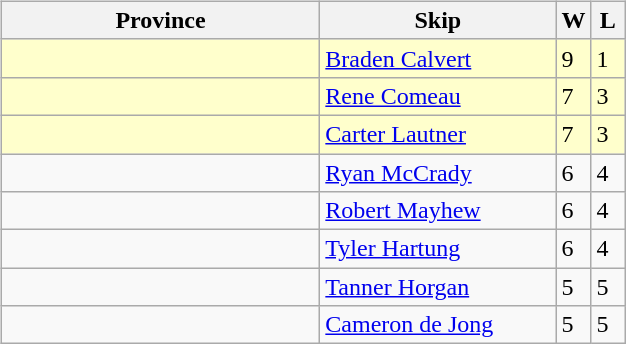<table>
<tr>
<td style="width:10%; vertical-align:top;"><br><table class="wikitable">
<tr>
<th width=205>Province</th>
<th width=150>Skip</th>
<th width=15>W</th>
<th width=15>L</th>
</tr>
<tr bgcolor=#ffffcc>
<td></td>
<td><a href='#'>Braden Calvert</a></td>
<td>9</td>
<td>1</td>
</tr>
<tr bgcolor=#ffffcc>
<td></td>
<td><a href='#'>Rene Comeau</a></td>
<td>7</td>
<td>3</td>
</tr>
<tr bgcolor=#ffffcc>
<td></td>
<td><a href='#'>Carter Lautner</a></td>
<td>7</td>
<td>3</td>
</tr>
<tr>
<td></td>
<td><a href='#'>Ryan McCrady</a></td>
<td>6</td>
<td>4</td>
</tr>
<tr>
<td></td>
<td><a href='#'>Robert Mayhew</a></td>
<td>6</td>
<td>4</td>
</tr>
<tr>
<td></td>
<td><a href='#'>Tyler Hartung</a></td>
<td>6</td>
<td>4</td>
</tr>
<tr>
<td></td>
<td><a href='#'>Tanner Horgan</a></td>
<td>5</td>
<td>5</td>
</tr>
<tr>
<td></td>
<td><a href='#'>Cameron de Jong</a></td>
<td>5</td>
<td>5</td>
</tr>
</table>
</td>
</tr>
<tr>
</tr>
</table>
